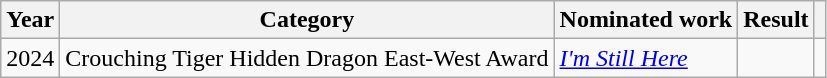<table class="wikitable sortable">
<tr>
<th>Year</th>
<th>Category</th>
<th>Nominated work</th>
<th>Result</th>
<th class="unsortable"></th>
</tr>
<tr>
<td>2024</td>
<td>Crouching Tiger Hidden Dragon East-West Award</td>
<td><em><a href='#'>I'm Still Here</a></em></td>
<td></td>
<td></td>
</tr>
</table>
